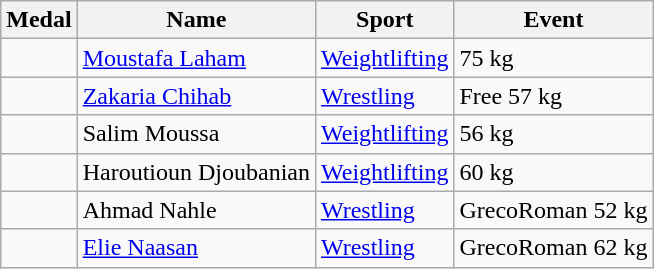<table class="wikitable sortable">
<tr>
<th>Medal</th>
<th>Name</th>
<th>Sport</th>
<th>Event</th>
</tr>
<tr>
<td></td>
<td><a href='#'>Moustafa Laham</a></td>
<td> <a href='#'>Weightlifting</a></td>
<td>75 kg</td>
</tr>
<tr>
<td></td>
<td><a href='#'>Zakaria Chihab</a></td>
<td> <a href='#'>Wrestling</a></td>
<td>Free 57 kg</td>
</tr>
<tr>
<td></td>
<td>Salim Moussa</td>
<td> <a href='#'>Weightlifting</a></td>
<td>56 kg</td>
</tr>
<tr>
<td></td>
<td>Haroutioun Djoubanian</td>
<td> <a href='#'>Weightlifting</a></td>
<td>60 kg</td>
</tr>
<tr>
<td></td>
<td>Ahmad Nahle</td>
<td> <a href='#'>Wrestling</a></td>
<td>GrecoRoman 52 kg</td>
</tr>
<tr>
<td></td>
<td><a href='#'>Elie Naasan</a></td>
<td> <a href='#'>Wrestling</a></td>
<td>GrecoRoman 62 kg</td>
</tr>
</table>
